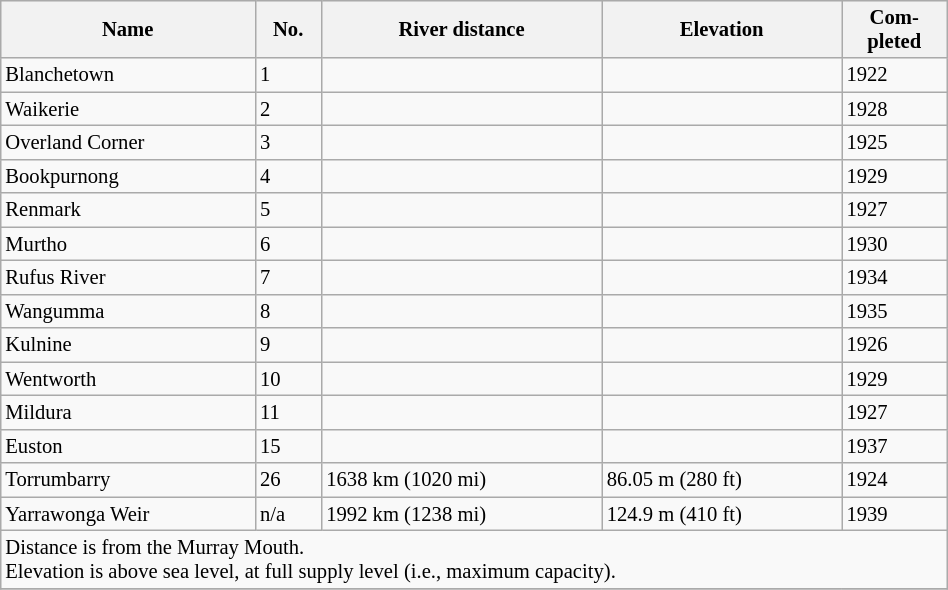<table class="wikitable sortable floatleft mw-collapsible" border= "1" style="width:50%; font-size: 86%; float:left; margin-left:1em; margin-right:3em; margin-bottom:2em">
<tr>
<th>Name</th>
<th>No.</th>
<th>River distance</th>
<th>Elevation</th>
<th>Com-<br>pleted</th>
</tr>
<tr>
<td>Blanchetown</td>
<td>1</td>
<td></td>
<td></td>
<td>1922</td>
</tr>
<tr>
<td>Waikerie</td>
<td>2</td>
<td></td>
<td></td>
<td>1928</td>
</tr>
<tr>
<td>Overland Corner</td>
<td>3</td>
<td></td>
<td></td>
<td>1925</td>
</tr>
<tr>
<td>Bookpurnong</td>
<td>4</td>
<td></td>
<td></td>
<td>1929</td>
</tr>
<tr>
<td>Renmark</td>
<td>5</td>
<td></td>
<td></td>
<td>1927</td>
</tr>
<tr>
<td>Murtho</td>
<td>6</td>
<td></td>
<td></td>
<td>1930</td>
</tr>
<tr>
<td>Rufus River</td>
<td>7</td>
<td></td>
<td></td>
<td>1934</td>
</tr>
<tr>
<td>Wangumma</td>
<td>8</td>
<td></td>
<td></td>
<td>1935</td>
</tr>
<tr>
<td>Kulnine</td>
<td>9</td>
<td></td>
<td></td>
<td>1926</td>
</tr>
<tr>
<td>Wentworth</td>
<td>10</td>
<td></td>
<td></td>
<td>1929</td>
</tr>
<tr>
<td>Mildura</td>
<td>11</td>
<td></td>
<td></td>
<td>1927</td>
</tr>
<tr>
<td>Euston</td>
<td>15</td>
<td></td>
<td></td>
<td>1937</td>
</tr>
<tr>
<td>Torrumbarry</td>
<td>26</td>
<td>1638 km (1020 mi)</td>
<td>86.05 m (280 ft)</td>
<td>1924</td>
</tr>
<tr>
<td>Yarrawonga Weir</td>
<td>n/a</td>
<td>1992 km (1238 mi)</td>
<td>124.9 m (410 ft)</td>
<td>1939</td>
</tr>
<tr>
<td colspan="5"> Distance is from the Murray Mouth.<br> Elevation is above sea level, at full supply level (i.e., maximum capacity).</td>
</tr>
<tr>
</tr>
</table>
